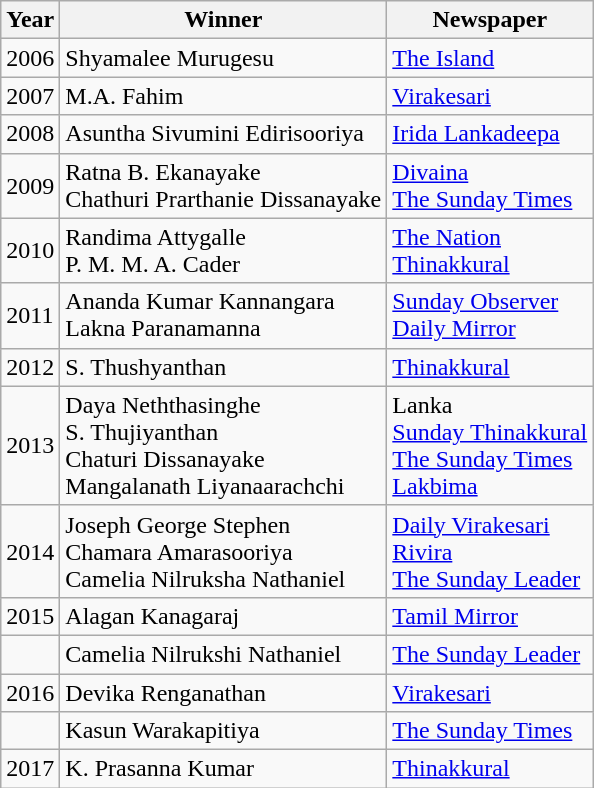<table class="wikitable sortable mw-collapsible mw-collapsed">
<tr>
<th>Year</th>
<th>Winner</th>
<th>Newspaper</th>
</tr>
<tr>
<td>2006</td>
<td>Shyamalee Murugesu</td>
<td><a href='#'>The Island</a></td>
</tr>
<tr>
<td>2007</td>
<td>M.A. Fahim</td>
<td><a href='#'>Virakesari</a></td>
</tr>
<tr>
<td>2008</td>
<td>Asuntha Sivumini Edirisooriya</td>
<td><a href='#'>Irida Lankadeepa</a></td>
</tr>
<tr>
<td>2009</td>
<td>Ratna B. Ekanayake<br>Chathuri Prarthanie Dissanayake</td>
<td><a href='#'>Divaina</a><br><a href='#'>The Sunday Times</a></td>
</tr>
<tr>
<td>2010</td>
<td>Randima Attygalle<br>P. M. M. A. Cader</td>
<td><a href='#'>The Nation</a><br><a href='#'>Thinakkural</a></td>
</tr>
<tr>
<td>2011</td>
<td>Ananda Kumar Kannangara<br>Lakna Paranamanna</td>
<td><a href='#'>Sunday Observer</a><br><a href='#'>Daily Mirror</a></td>
</tr>
<tr>
<td>2012</td>
<td>S. Thushyanthan</td>
<td><a href='#'>Thinakkural</a></td>
</tr>
<tr>
<td>2013</td>
<td>Daya Neththasinghe<br>S. Thujiyanthan<br>Chaturi Dissanayake<br>Mangalanath Liyanaarachchi</td>
<td>Lanka<br><a href='#'>Sunday Thinakkural</a><br><a href='#'>The Sunday Times</a><br><a href='#'>Lakbima</a></td>
</tr>
<tr>
<td>2014</td>
<td>Joseph George Stephen<br>Chamara Amarasooriya<br>Camelia Nilruksha Nathaniel</td>
<td><a href='#'>Daily Virakesari</a><br><a href='#'>Rivira</a><br><a href='#'>The Sunday Leader</a></td>
</tr>
<tr>
<td>2015</td>
<td>Alagan Kanagaraj</td>
<td><a href='#'>Tamil Mirror</a></td>
</tr>
<tr>
<td></td>
<td>Camelia Nilrukshi Nathaniel</td>
<td><a href='#'>The Sunday Leader</a></td>
</tr>
<tr>
<td>2016</td>
<td>Devika Renganathan</td>
<td><a href='#'>Virakesari</a></td>
</tr>
<tr>
<td></td>
<td>Kasun Warakapitiya</td>
<td><a href='#'>The Sunday Times</a></td>
</tr>
<tr>
<td>2017</td>
<td>K. Prasanna Kumar</td>
<td><a href='#'>Thinakkural</a></td>
</tr>
</table>
